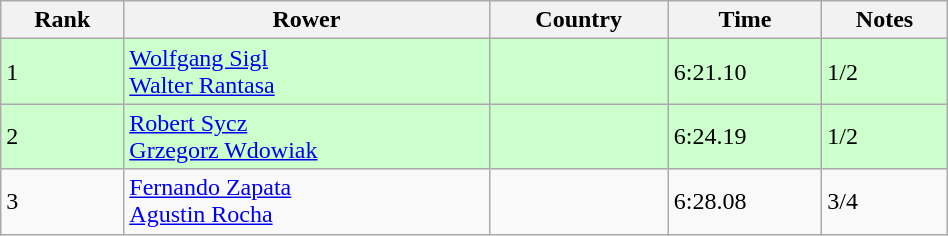<table class="wikitable sortable" width=50%>
<tr>
<th>Rank</th>
<th>Rower</th>
<th>Country</th>
<th>Time</th>
<th>Notes</th>
</tr>
<tr bgcolor=ccffcc>
<td>1</td>
<td><a href='#'>Wolfgang Sigl</a> <br> <a href='#'>Walter Rantasa</a></td>
<td></td>
<td>6:21.10</td>
<td>1/2</td>
</tr>
<tr bgcolor=ccffcc>
<td>2</td>
<td><a href='#'>Robert Sycz</a> <br> <a href='#'>Grzegorz Wdowiak</a></td>
<td></td>
<td>6:24.19</td>
<td>1/2</td>
</tr>
<tr>
<td>3</td>
<td><a href='#'>Fernando Zapata</a> <br> <a href='#'>Agustin Rocha</a></td>
<td></td>
<td>6:28.08</td>
<td>3/4</td>
</tr>
</table>
